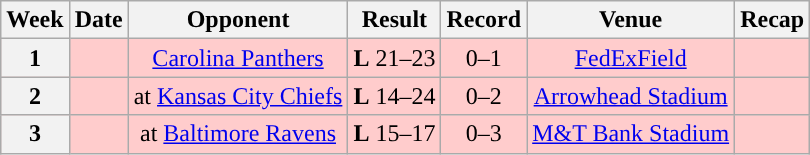<table class="wikitable" style="text-align:center">
<tr>
<th>Week</th>
<th>Date</th>
<th>Opponent</th>
<th>Result</th>
<th>Record</th>
<th>Venue</th>
<th>Recap</th>
</tr>
<tr style="background:#fcc">
<th>1</th>
<td></td>
<td><a href='#'>Carolina Panthers</a></td>
<td><strong>L</strong> 21–23</td>
<td>0–1</td>
<td><a href='#'>FedExField</a></td>
<td></td>
</tr>
<tr style="background:#fcc">
<th>2</th>
<td></td>
<td>at <a href='#'>Kansas City Chiefs</a></td>
<td><strong>L</strong> 14–24</td>
<td>0–2</td>
<td><a href='#'>Arrowhead Stadium</a></td>
<td></td>
</tr>
<tr style="background:#fcc">
<th>3</th>
<td></td>
<td>at <a href='#'>Baltimore Ravens</a></td>
<td><strong>L</strong> 15–17</td>
<td>0–3</td>
<td><a href='#'>M&T Bank Stadium</a></td>
<td></td>
</tr>
</table>
